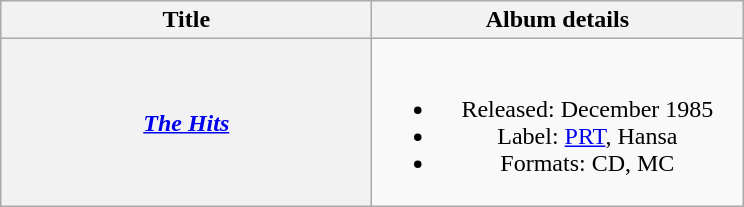<table class="wikitable plainrowheaders" style="text-align:center;">
<tr>
<th scope="col" style="width:15em;">Title</th>
<th scope="col" style="width:15em;">Album details</th>
</tr>
<tr>
<th scope="row"><em><a href='#'>The Hits</a></em></th>
<td><br><ul><li>Released: December 1985</li><li>Label: <a href='#'>PRT</a>, Hansa</li><li>Formats: CD, MC</li></ul></td>
</tr>
</table>
